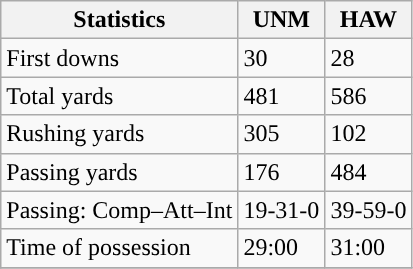<table class="wikitable" style="float: left;">
<tr>
<th>Statistics</th>
<th>UNM</th>
<th>HAW</th>
</tr>
<tr>
<td>First downs</td>
<td>30</td>
<td>28</td>
</tr>
<tr>
<td>Total yards</td>
<td>481</td>
<td>586</td>
</tr>
<tr>
<td>Rushing yards</td>
<td>305</td>
<td>102</td>
</tr>
<tr>
<td>Passing yards</td>
<td>176</td>
<td>484</td>
</tr>
<tr>
<td>Passing: Comp–Att–Int</td>
<td>19-31-0</td>
<td>39-59-0</td>
</tr>
<tr>
<td>Time of possession</td>
<td>29:00</td>
<td>31:00</td>
</tr>
<tr>
</tr>
</table>
